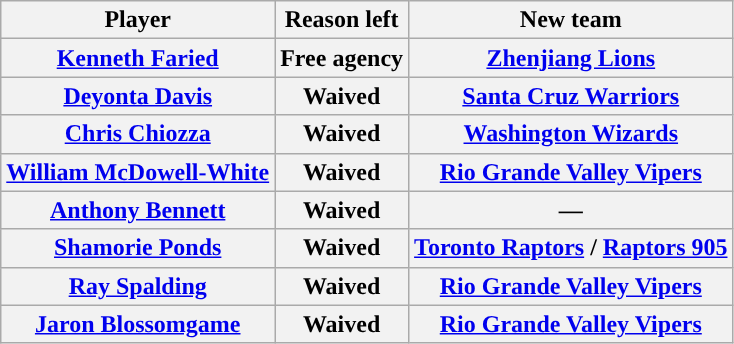<table class="wikitable sortable sortable" style="text-align: center">
<tr>
<th>Player</th>
<th>Reason left</th>
<th>New team</th>
</tr>
<tr>
<th><a href='#'>Kenneth Faried</a></th>
<th>Free agency</th>
<th><a href='#'>Zhenjiang Lions</a></th>
</tr>
<tr>
<th><a href='#'>Deyonta Davis</a></th>
<th>Waived</th>
<th><a href='#'>Santa Cruz Warriors</a></th>
</tr>
<tr>
<th><a href='#'>Chris Chiozza</a></th>
<th>Waived</th>
<th><a href='#'>Washington Wizards</a></th>
</tr>
<tr>
<th><a href='#'>William McDowell-White</a></th>
<th>Waived</th>
<th><a href='#'>Rio Grande Valley Vipers</a></th>
</tr>
<tr>
<th><a href='#'>Anthony Bennett</a></th>
<th>Waived</th>
<th>—</th>
</tr>
<tr>
<th><a href='#'>Shamorie Ponds</a></th>
<th>Waived</th>
<th><a href='#'>Toronto Raptors</a> / <a href='#'>Raptors 905</a></th>
</tr>
<tr>
<th><a href='#'>Ray Spalding</a></th>
<th>Waived</th>
<th><a href='#'>Rio Grande Valley Vipers</a></th>
</tr>
<tr>
<th><a href='#'>Jaron Blossomgame</a></th>
<th>Waived</th>
<th><a href='#'>Rio Grande Valley Vipers</a></th>
</tr>
</table>
